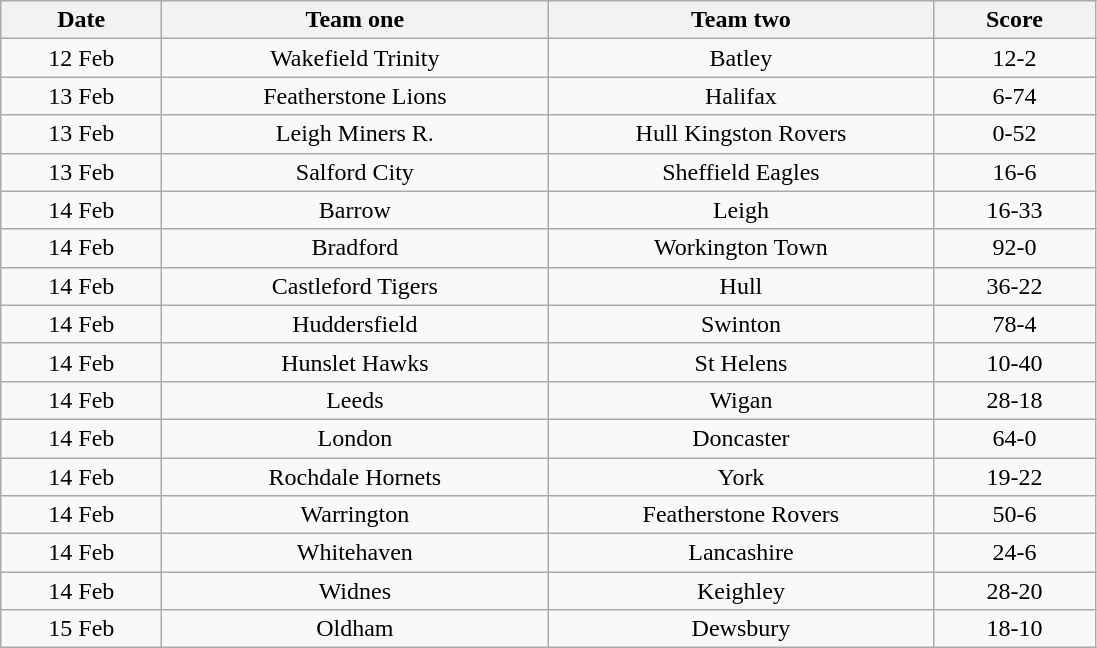<table class="wikitable" style="text-align: center">
<tr>
<th width=100>Date</th>
<th width=250>Team one</th>
<th width=250>Team two</th>
<th width=100>Score</th>
</tr>
<tr>
<td>12 Feb</td>
<td>Wakefield Trinity</td>
<td>Batley</td>
<td>12-2</td>
</tr>
<tr>
<td>13 Feb</td>
<td>Featherstone Lions</td>
<td>Halifax</td>
<td>6-74</td>
</tr>
<tr>
<td>13 Feb</td>
<td>Leigh Miners R.</td>
<td>Hull Kingston Rovers</td>
<td>0-52</td>
</tr>
<tr>
<td>13 Feb</td>
<td>Salford City</td>
<td>Sheffield Eagles</td>
<td>16-6</td>
</tr>
<tr>
<td>14 Feb</td>
<td>Barrow</td>
<td>Leigh</td>
<td>16-33</td>
</tr>
<tr>
<td>14 Feb</td>
<td>Bradford</td>
<td>Workington Town</td>
<td>92-0</td>
</tr>
<tr>
<td>14 Feb</td>
<td>Castleford Tigers</td>
<td>Hull</td>
<td>36-22</td>
</tr>
<tr>
<td>14 Feb</td>
<td>Huddersfield</td>
<td>Swinton</td>
<td>78-4</td>
</tr>
<tr>
<td>14 Feb</td>
<td>Hunslet Hawks</td>
<td>St Helens</td>
<td>10-40</td>
</tr>
<tr>
<td>14 Feb</td>
<td>Leeds</td>
<td>Wigan</td>
<td>28-18</td>
</tr>
<tr>
<td>14 Feb</td>
<td>London</td>
<td>Doncaster</td>
<td>64-0</td>
</tr>
<tr>
<td>14 Feb</td>
<td>Rochdale Hornets</td>
<td>York</td>
<td>19-22</td>
</tr>
<tr>
<td>14 Feb</td>
<td>Warrington</td>
<td>Featherstone Rovers</td>
<td>50-6</td>
</tr>
<tr>
<td>14 Feb</td>
<td>Whitehaven</td>
<td>Lancashire</td>
<td>24-6</td>
</tr>
<tr>
<td>14 Feb</td>
<td>Widnes</td>
<td>Keighley</td>
<td>28-20</td>
</tr>
<tr>
<td>15 Feb</td>
<td>Oldham</td>
<td>Dewsbury</td>
<td>18-10</td>
</tr>
</table>
